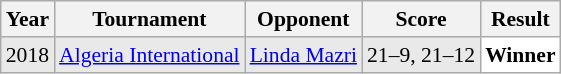<table class="sortable wikitable" style="font-size: 90%;">
<tr>
<th>Year</th>
<th>Tournament</th>
<th>Opponent</th>
<th>Score</th>
<th>Result</th>
</tr>
<tr style="background:#E9E9E9">
<td align="center">2018</td>
<td align="left"><a href='#'>Algeria International</a></td>
<td align="left"> <a href='#'>Linda Mazri</a></td>
<td align="left">21–9, 21–12</td>
<td style="text-align:left; background:white"> <strong>Winner</strong></td>
</tr>
</table>
